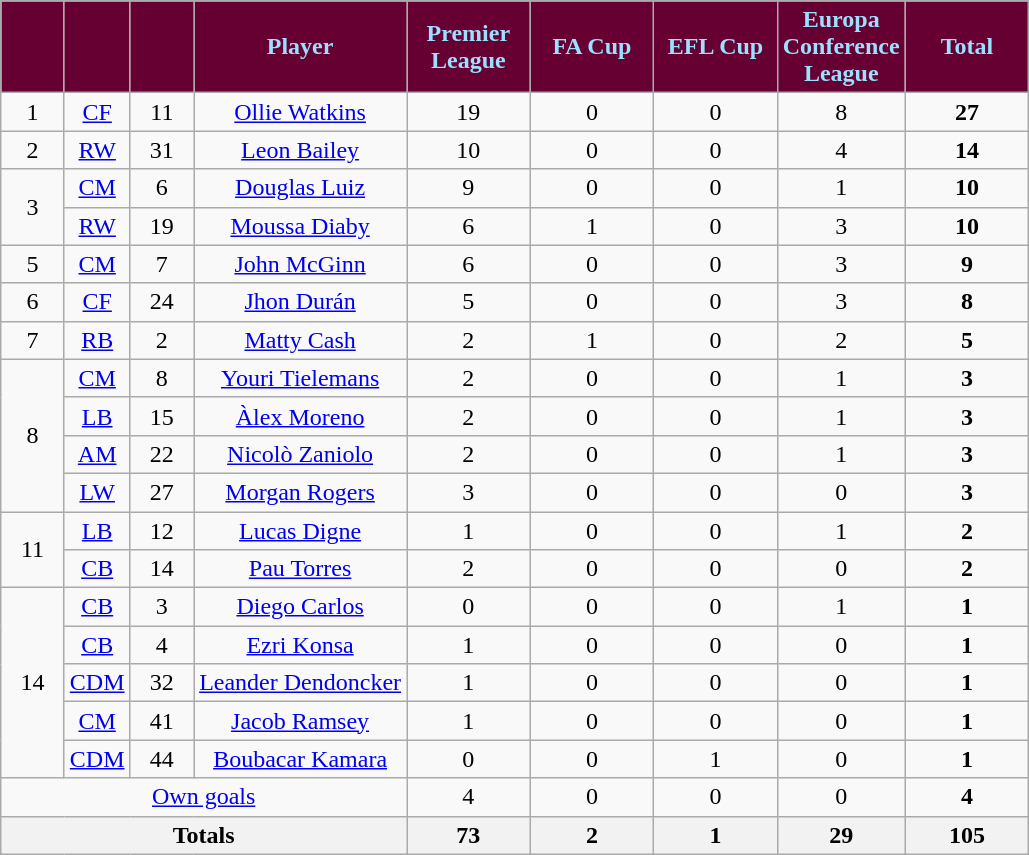<table class="wikitable sortable" style="text-align:center">
<tr>
<th style="background:#660033;color:#9be1ff; width:35px;"></th>
<th style="background:#660033;color:#9be1ff; width:35px;"></th>
<th style="background:#660033;color:#9be1ff; width:35px;"></th>
<th style="background:#660033;color:#9be1ff;">Player</th>
<th style="background:#660033;color:#9be1ff; width:75px;">Premier League</th>
<th style="background:#660033;color:#9be1ff; width:75px;">FA Cup</th>
<th style="background:#660033;color:#9be1ff; width:75px;">EFL Cup</th>
<th style="background:#660033;color:#9be1ff; width:75px;">Europa Conference League</th>
<th style="background:#660033;color:#9be1ff; width:75px;"><strong>Total</strong></th>
</tr>
<tr>
<td>1</td>
<td><a href='#'>CF</a></td>
<td>11</td>
<td> <a href='#'>Ollie Watkins</a></td>
<td>19</td>
<td>0</td>
<td>0</td>
<td>8</td>
<td><strong>27</strong></td>
</tr>
<tr>
<td>2</td>
<td><a href='#'>RW</a></td>
<td>31</td>
<td> <a href='#'>Leon Bailey</a></td>
<td>10</td>
<td>0</td>
<td>0</td>
<td>4</td>
<td><strong>14</strong></td>
</tr>
<tr>
<td rowspan="2">3</td>
<td><a href='#'>CM</a></td>
<td>6</td>
<td> <a href='#'>Douglas Luiz</a></td>
<td>9</td>
<td>0</td>
<td>0</td>
<td>1</td>
<td><strong>10</strong></td>
</tr>
<tr>
<td><a href='#'>RW</a></td>
<td>19</td>
<td> <a href='#'>Moussa Diaby</a></td>
<td>6</td>
<td>1</td>
<td>0</td>
<td>3</td>
<td><strong>10</strong></td>
</tr>
<tr>
<td>5</td>
<td><a href='#'>CM</a></td>
<td>7</td>
<td> <a href='#'>John McGinn</a></td>
<td>6</td>
<td>0</td>
<td>0</td>
<td>3</td>
<td><strong>9</strong></td>
</tr>
<tr>
<td>6</td>
<td><a href='#'>CF</a></td>
<td>24</td>
<td> <a href='#'>Jhon Durán</a></td>
<td>5</td>
<td>0</td>
<td>0</td>
<td>3</td>
<td><strong>8</strong></td>
</tr>
<tr>
<td>7</td>
<td><a href='#'>RB</a></td>
<td>2</td>
<td> <a href='#'>Matty Cash</a></td>
<td>2</td>
<td>1</td>
<td>0</td>
<td>2</td>
<td><strong>5</strong></td>
</tr>
<tr>
<td rowspan="4">8</td>
<td><a href='#'>CM</a></td>
<td>8</td>
<td> <a href='#'>Youri Tielemans</a></td>
<td>2</td>
<td>0</td>
<td>0</td>
<td>1</td>
<td><strong>3</strong></td>
</tr>
<tr>
<td><a href='#'>LB</a></td>
<td>15</td>
<td> <a href='#'>Àlex Moreno</a></td>
<td>2</td>
<td>0</td>
<td>0</td>
<td>1</td>
<td><strong>3</strong></td>
</tr>
<tr>
<td><a href='#'>AM</a></td>
<td>22</td>
<td> <a href='#'>Nicolò Zaniolo</a></td>
<td>2</td>
<td>0</td>
<td>0</td>
<td>1</td>
<td><strong>3</strong></td>
</tr>
<tr>
<td><a href='#'>LW</a></td>
<td>27</td>
<td> <a href='#'>Morgan Rogers</a></td>
<td>3</td>
<td>0</td>
<td>0</td>
<td>0</td>
<td><strong>3</strong></td>
</tr>
<tr>
<td rowspan="2">11</td>
<td><a href='#'>LB</a></td>
<td>12</td>
<td> <a href='#'>Lucas Digne</a></td>
<td>1</td>
<td>0</td>
<td>0</td>
<td>1</td>
<td><strong>2</strong></td>
</tr>
<tr>
<td><a href='#'>CB</a></td>
<td>14</td>
<td> <a href='#'>Pau Torres</a></td>
<td>2</td>
<td>0</td>
<td>0</td>
<td>0</td>
<td><strong>2</strong></td>
</tr>
<tr>
<td rowspan="5">14</td>
<td><a href='#'>CB</a></td>
<td>3</td>
<td> <a href='#'>Diego Carlos</a></td>
<td>0</td>
<td>0</td>
<td>0</td>
<td>1</td>
<td><strong>1</strong></td>
</tr>
<tr>
<td><a href='#'>CB</a></td>
<td>4</td>
<td> <a href='#'>Ezri Konsa</a></td>
<td>1</td>
<td>0</td>
<td>0</td>
<td>0</td>
<td><strong>1</strong></td>
</tr>
<tr>
<td><a href='#'>CDM</a></td>
<td>32</td>
<td> <a href='#'>Leander Dendoncker</a></td>
<td>1</td>
<td>0</td>
<td>0</td>
<td>0</td>
<td><strong>1</strong></td>
</tr>
<tr>
<td><a href='#'>CM</a></td>
<td>41</td>
<td> <a href='#'>Jacob Ramsey</a></td>
<td>1</td>
<td>0</td>
<td>0</td>
<td>0</td>
<td><strong>1</strong></td>
</tr>
<tr>
<td><a href='#'>CDM</a></td>
<td>44</td>
<td> <a href='#'>Boubacar Kamara</a></td>
<td>0</td>
<td>0</td>
<td>1</td>
<td>0</td>
<td><strong>1</strong></td>
</tr>
<tr class="sortbottom">
<td colspan="4"><a href='#'>Own goals</a></td>
<td>4</td>
<td>0</td>
<td>0</td>
<td>0</td>
<td><strong>4</strong></td>
</tr>
<tr class="sortbottom">
<th colspan="4"><strong>Totals</strong></th>
<th>73</th>
<th>2</th>
<th>1</th>
<th>29</th>
<th>105</th>
</tr>
</table>
